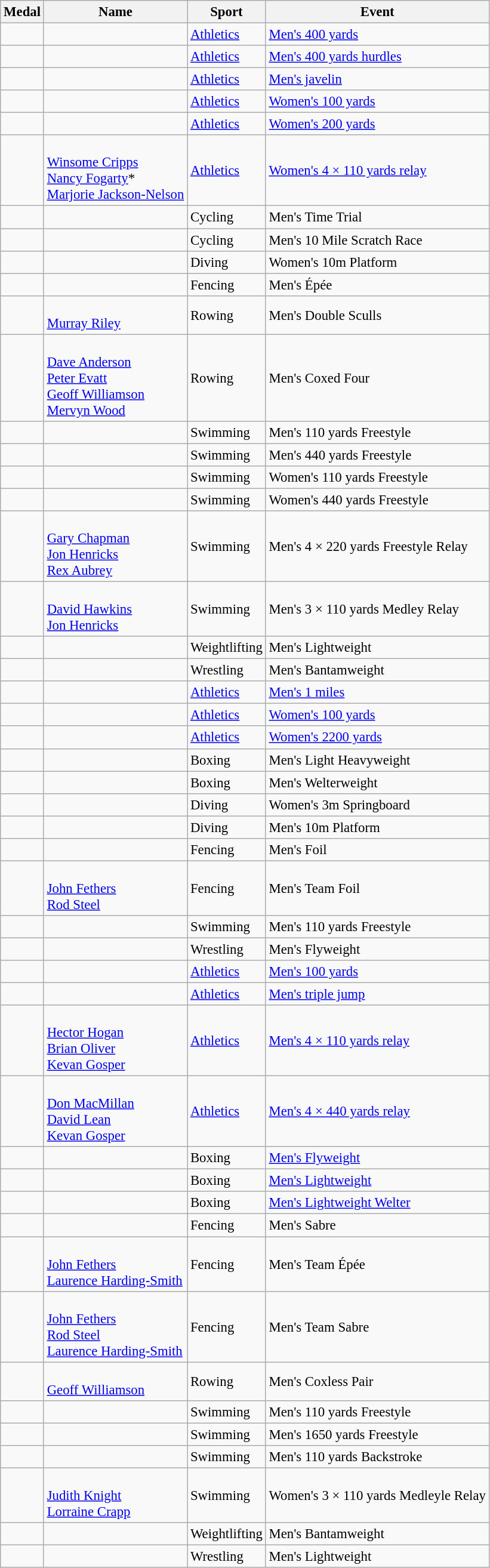<table class="wikitable sortable" style="font-size: 95%;">
<tr>
<th>Medal</th>
<th>Name</th>
<th>Sport</th>
<th>Event</th>
</tr>
<tr>
<td></td>
<td></td>
<td><a href='#'>Athletics</a></td>
<td><a href='#'>Men's 400 yards</a></td>
</tr>
<tr>
<td></td>
<td></td>
<td><a href='#'>Athletics</a></td>
<td><a href='#'>Men's 400 yards hurdles</a></td>
</tr>
<tr>
<td></td>
<td></td>
<td><a href='#'>Athletics</a></td>
<td><a href='#'>Men's javelin</a></td>
</tr>
<tr>
<td></td>
<td></td>
<td><a href='#'>Athletics</a></td>
<td><a href='#'>Women's 100 yards</a></td>
</tr>
<tr>
<td></td>
<td></td>
<td><a href='#'>Athletics</a></td>
<td><a href='#'>Women's 200 yards</a></td>
</tr>
<tr>
<td></td>
<td><br><a href='#'>Winsome Cripps</a><br><a href='#'>Nancy Fogarty</a>*<br><a href='#'>Marjorie Jackson-Nelson</a></td>
<td><a href='#'>Athletics</a></td>
<td><a href='#'>Women's 4 × 110 yards relay</a></td>
</tr>
<tr>
<td></td>
<td></td>
<td>Cycling</td>
<td>Men's Time Trial</td>
</tr>
<tr>
<td></td>
<td></td>
<td>Cycling</td>
<td>Men's 10 Mile Scratch Race</td>
</tr>
<tr>
<td></td>
<td></td>
<td>Diving</td>
<td>Women's 10m Platform</td>
</tr>
<tr>
<td></td>
<td></td>
<td>Fencing</td>
<td>Men's Épée</td>
</tr>
<tr>
<td></td>
<td><br><a href='#'>Murray Riley</a></td>
<td>Rowing</td>
<td>Men's Double Sculls</td>
</tr>
<tr>
<td></td>
<td><br><a href='#'>Dave Anderson</a> <br> <a href='#'>Peter Evatt</a> <br> <a href='#'>Geoff Williamson</a> <br><a href='#'>Mervyn Wood</a></td>
<td>Rowing</td>
<td>Men's Coxed Four</td>
</tr>
<tr>
<td></td>
<td></td>
<td>Swimming</td>
<td>Men's 110 yards Freestyle</td>
</tr>
<tr>
<td></td>
<td></td>
<td>Swimming</td>
<td>Men's 440 yards Freestyle</td>
</tr>
<tr>
<td></td>
<td></td>
<td>Swimming</td>
<td>Women's 110 yards Freestyle</td>
</tr>
<tr>
<td></td>
<td></td>
<td>Swimming</td>
<td>Women's 440 yards Freestyle</td>
</tr>
<tr>
<td></td>
<td><br><a href='#'>Gary Chapman</a> <br> <a href='#'>Jon Henricks</a> <br> <a href='#'>Rex Aubrey</a></td>
<td>Swimming</td>
<td>Men's 4 × 220 yards Freestyle Relay</td>
</tr>
<tr>
<td></td>
<td><br><a href='#'>David Hawkins</a> <br> <a href='#'>Jon Henricks</a></td>
<td>Swimming</td>
<td>Men's  3 × 110 yards Medley Relay</td>
</tr>
<tr>
<td></td>
<td></td>
<td>Weightlifting</td>
<td>Men's Lightweight</td>
</tr>
<tr>
<td></td>
<td></td>
<td>Wrestling</td>
<td>Men's Bantamweight</td>
</tr>
<tr>
<td></td>
<td></td>
<td><a href='#'>Athletics</a></td>
<td><a href='#'>Men's 1 miles</a></td>
</tr>
<tr>
<td></td>
<td></td>
<td><a href='#'>Athletics</a></td>
<td><a href='#'>Women's 100 yards</a></td>
</tr>
<tr>
<td></td>
<td></td>
<td><a href='#'>Athletics</a></td>
<td><a href='#'>Women's 2200 yards</a></td>
</tr>
<tr>
<td></td>
<td></td>
<td>Boxing</td>
<td>Men's Light Heavyweight</td>
</tr>
<tr>
<td></td>
<td></td>
<td>Boxing</td>
<td>Men's Welterweight</td>
</tr>
<tr>
<td></td>
<td></td>
<td>Diving</td>
<td>Women's 3m Springboard</td>
</tr>
<tr>
<td></td>
<td></td>
<td>Diving</td>
<td>Men's 10m Platform</td>
</tr>
<tr>
<td></td>
<td></td>
<td>Fencing</td>
<td>Men's Foil</td>
</tr>
<tr>
<td></td>
<td><br><a href='#'>John Fethers</a><br><a href='#'>Rod Steel</a></td>
<td>Fencing</td>
<td>Men's Team Foil</td>
</tr>
<tr>
<td></td>
<td></td>
<td>Swimming</td>
<td>Men's 110 yards Freestyle</td>
</tr>
<tr>
<td></td>
<td></td>
<td>Wrestling</td>
<td>Men's Flyweight</td>
</tr>
<tr>
<td></td>
<td></td>
<td><a href='#'>Athletics</a></td>
<td><a href='#'>Men's 100 yards</a></td>
</tr>
<tr>
<td></td>
<td></td>
<td><a href='#'>Athletics</a></td>
<td><a href='#'>Men's triple jump</a></td>
</tr>
<tr>
<td></td>
<td><br><a href='#'>Hector Hogan</a><br><a href='#'>Brian Oliver</a><br><a href='#'>Kevan Gosper</a></td>
<td><a href='#'>Athletics</a></td>
<td><a href='#'>Men's 4 × 110 yards relay</a></td>
</tr>
<tr>
<td></td>
<td><br><a href='#'>Don MacMillan</a><br><a href='#'>David Lean</a><br><a href='#'>Kevan Gosper</a></td>
<td><a href='#'>Athletics</a></td>
<td><a href='#'>Men's 4 × 440 yards relay</a></td>
</tr>
<tr>
<td></td>
<td></td>
<td>Boxing</td>
<td><a href='#'>Men's Flyweight</a></td>
</tr>
<tr>
<td></td>
<td></td>
<td>Boxing</td>
<td><a href='#'>Men's Lightweight</a></td>
</tr>
<tr>
<td></td>
<td></td>
<td>Boxing</td>
<td><a href='#'>Men's Lightweight Welter</a></td>
</tr>
<tr>
<td></td>
<td></td>
<td>Fencing</td>
<td>Men's Sabre</td>
</tr>
<tr>
<td></td>
<td><br><a href='#'>John Fethers</a><br><a href='#'>Laurence Harding-Smith</a></td>
<td>Fencing</td>
<td>Men's Team Épée</td>
</tr>
<tr>
<td></td>
<td><br><a href='#'>John Fethers</a><br><a href='#'>Rod Steel</a><br><a href='#'>Laurence Harding-Smith</a></td>
<td>Fencing</td>
<td>Men's Team Sabre</td>
</tr>
<tr>
<td></td>
<td><br><a href='#'>Geoff Williamson</a></td>
<td>Rowing</td>
<td>Men's Coxless Pair</td>
</tr>
<tr>
<td></td>
<td></td>
<td>Swimming</td>
<td>Men's 110 yards Freestyle</td>
</tr>
<tr>
<td></td>
<td></td>
<td>Swimming</td>
<td>Men's 1650 yards Freestyle</td>
</tr>
<tr>
<td></td>
<td></td>
<td>Swimming</td>
<td>Men's 110 yards Backstroke</td>
</tr>
<tr>
<td></td>
<td><br><a href='#'>Judith Knight</a> <br> <a href='#'>Lorraine Crapp</a></td>
<td>Swimming</td>
<td>Women's  3 × 110 yards Medleyle Relay</td>
</tr>
<tr>
<td></td>
<td></td>
<td>Weightlifting</td>
<td>Men's Bantamweight</td>
</tr>
<tr>
<td></td>
<td></td>
<td>Wrestling</td>
<td>Men's Lightweight</td>
</tr>
</table>
